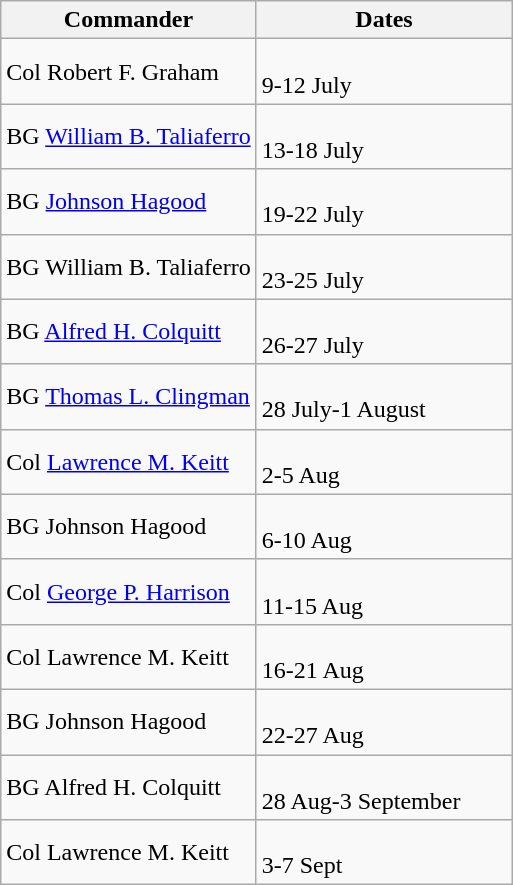<table class="wikitable">
<tr>
<th width=50%>Commander</th>
<th>Dates</th>
</tr>
<tr>
<td>Col Robert F. Graham</td>
<td><br>9-12 July</td>
</tr>
<tr>
<td>BG <a href='#'>William B. Taliaferro</a></td>
<td><br>13-18 July</td>
</tr>
<tr>
<td>BG <a href='#'>Johnson Hagood</a></td>
<td><br>19-22 July</td>
</tr>
<tr>
<td>BG William B. Taliaferro</td>
<td><br>23-25 July</td>
</tr>
<tr>
<td>BG <a href='#'>Alfred H. Colquitt</a></td>
<td><br>26-27 July</td>
</tr>
<tr>
<td>BG <a href='#'>Thomas L. Clingman</a></td>
<td><br>28 July-1 August</td>
</tr>
<tr>
<td>Col <a href='#'>Lawrence M. Keitt</a></td>
<td><br>2-5 Aug</td>
</tr>
<tr>
<td>BG Johnson Hagood</td>
<td><br>6-10 Aug</td>
</tr>
<tr>
<td>Col <a href='#'>George P. Harrison</a></td>
<td><br>11-15 Aug</td>
</tr>
<tr>
<td>Col Lawrence M. Keitt</td>
<td><br>16-21 Aug</td>
</tr>
<tr>
<td>BG Johnson Hagood</td>
<td><br>22-27 Aug</td>
</tr>
<tr>
<td>BG Alfred H. Colquitt</td>
<td><br>28 Aug-3 September</td>
</tr>
<tr>
<td>Col Lawrence M. Keitt</td>
<td><br>3-7 Sept</td>
</tr>
</table>
